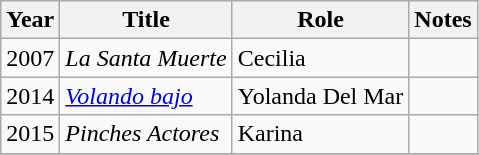<table class="wikitable">
<tr>
<th>Year</th>
<th>Title</th>
<th>Role</th>
<th>Notes</th>
</tr>
<tr>
<td>2007</td>
<td><em>La Santa Muerte</em></td>
<td>Cecilia</td>
<td></td>
</tr>
<tr>
<td>2014</td>
<td><em><a href='#'>Volando bajo</a></em></td>
<td>Yolanda Del Mar</td>
<td></td>
</tr>
<tr>
<td>2015</td>
<td><em>Pinches Actores</em></td>
<td>Karina</td>
<td></td>
</tr>
<tr>
</tr>
</table>
